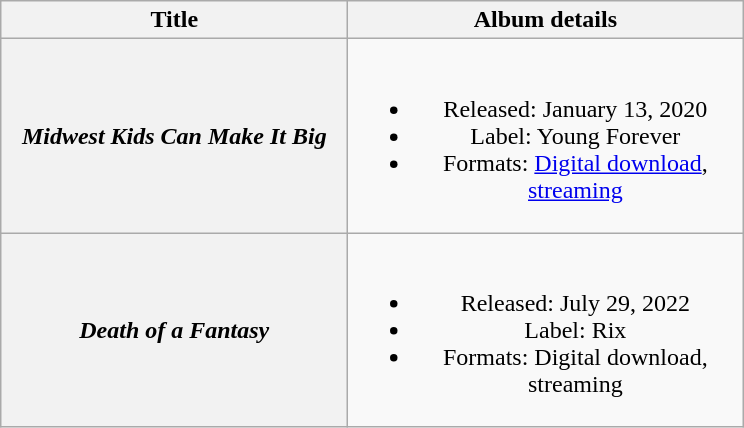<table class="wikitable plainrowheaders" style="text-align:center;">
<tr>
<th scope="col" style="width:14em;">Title</th>
<th scope="col" style="width:16em;">Album details</th>
</tr>
<tr>
<th scope="row"><em>Midwest Kids Can Make It Big</em></th>
<td><br><ul><li>Released: January 13, 2020</li><li>Label: Young Forever</li><li>Formats: <a href='#'>Digital download</a>, <a href='#'>streaming</a></li></ul></td>
</tr>
<tr>
<th scope="row"><em>Death of a Fantasy</em></th>
<td><br><ul><li>Released: July 29, 2022</li><li>Label: Rix</li><li>Formats: Digital download, streaming</li></ul></td>
</tr>
</table>
